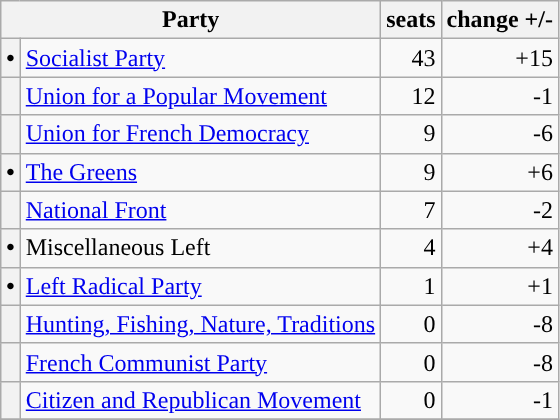<table class="wikitable">
<tr>
<th colspan=2>Party</th>
<th>seats</th>
<th>change +/-</th>
</tr>
<tr>
<th style="background-color: "><span>•</span></th>
<td><a href='#'>Socialist Party</a></td>
<td align="right">43</td>
<td align="right">+15</td>
</tr>
<tr>
<th style="background-color: "></th>
<td><a href='#'>Union for a Popular Movement</a></td>
<td align="right">12</td>
<td align="right">-1</td>
</tr>
<tr>
<th style="background-color: "></th>
<td><a href='#'>Union for French Democracy</a></td>
<td align="right">9</td>
<td align="right">-6</td>
</tr>
<tr>
<th style="background-color: "><span>•</span></th>
<td><a href='#'>The Greens</a></td>
<td align="right">9</td>
<td align="right">+6</td>
</tr>
<tr>
<th style="background-color: "></th>
<td><a href='#'>National Front</a></td>
<td align="right">7</td>
<td align="right">-2</td>
</tr>
<tr>
<th style="background-color: "><span>•</span></th>
<td>Miscellaneous Left</td>
<td align="right">4</td>
<td align="right">+4</td>
</tr>
<tr>
<th style="background-color: "><span>•</span></th>
<td><a href='#'>Left Radical Party</a></td>
<td align="right">1</td>
<td align="right">+1</td>
</tr>
<tr>
<th style="background-color: "></th>
<td><a href='#'>Hunting, Fishing, Nature, Traditions</a></td>
<td align="right">0</td>
<td align="right">-8</td>
</tr>
<tr>
<th style="background-color: "></th>
<td><a href='#'>French Communist Party</a></td>
<td align="right">0</td>
<td align="right">-8</td>
</tr>
<tr>
<th style="background-color: "></th>
<td><a href='#'>Citizen and Republican Movement</a></td>
<td align="right">0</td>
<td align="right">-1</td>
</tr>
<tr>
</tr>
</table>
